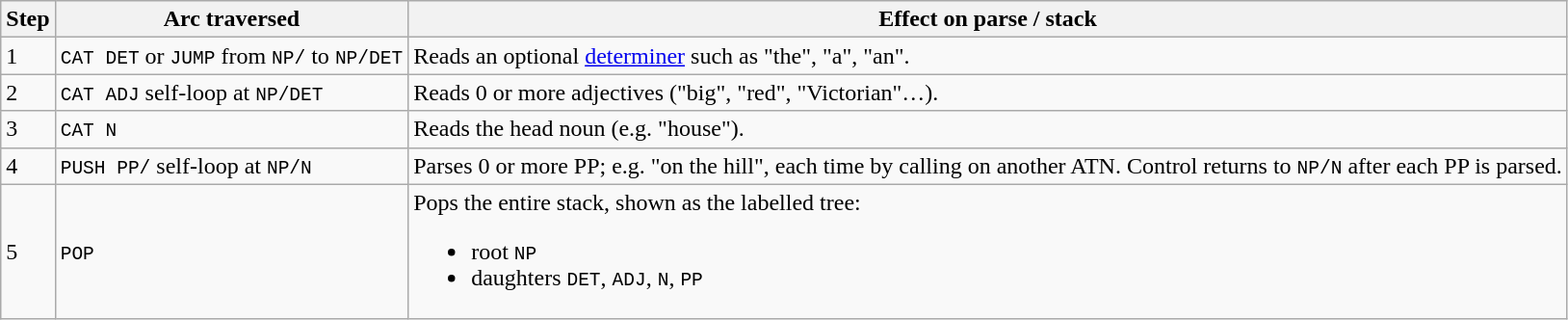<table class="wikitable">
<tr>
<th>Step</th>
<th>Arc traversed</th>
<th>Effect on parse / stack</th>
</tr>
<tr>
<td>1</td>
<td><code>CAT DET</code> or <code>JUMP</code> from <code>NP/</code> to <code>NP/DET</code></td>
<td>Reads an optional <a href='#'>determiner</a> such as "the", "a", "an".</td>
</tr>
<tr>
<td>2</td>
<td><code>CAT ADJ</code> self-loop at <code>NP/DET</code></td>
<td>Reads 0 or more adjectives ("big", "red", "Victorian"…).</td>
</tr>
<tr>
<td>3</td>
<td><code>CAT N</code></td>
<td>Reads the head noun (e.g. "house").</td>
</tr>
<tr>
<td>4</td>
<td><code>PUSH PP/</code> self-loop at <code>NP/N</code></td>
<td>Parses 0 or more PP; e.g. "on the hill", each time by calling on another ATN. Control returns to <code>NP/N</code> after each PP is parsed.</td>
</tr>
<tr>
<td>5</td>
<td><code>POP</code></td>
<td>Pops the entire stack, shown as the labelled tree:<br><ul><li>root <code>NP</code></li><li>daughters <code>DET</code>, <code>ADJ</code>, <code>N</code>, <code>PP</code></li></ul></td>
</tr>
</table>
